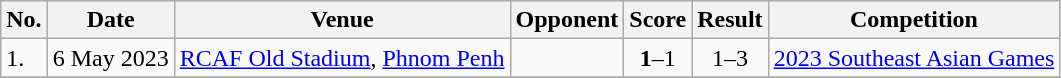<table class="wikitable sortable">
<tr>
<th scope="col">No.</th>
<th scope="col">Date</th>
<th scope="col">Venue</th>
<th scope="col">Opponent</th>
<th scope="col">Score</th>
<th scope="col">Result</th>
<th scope="col">Competition</th>
</tr>
<tr>
<td>1.</td>
<td>6 May 2023</td>
<td><a href='#'>RCAF Old Stadium</a>, <a href='#'>Phnom Penh</a></td>
<td></td>
<td align=center><strong>1</strong>–1</td>
<td align=center>1–3</td>
<td><a href='#'>2023 Southeast Asian Games</a></td>
</tr>
<tr>
</tr>
</table>
